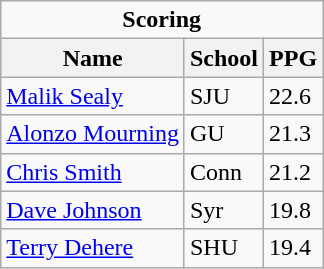<table class="wikitable">
<tr>
<td colspan=3 style="text-align:center;"><strong>Scoring</strong></td>
</tr>
<tr>
<th>Name</th>
<th>School</th>
<th>PPG</th>
</tr>
<tr>
<td><a href='#'>Malik Sealy</a></td>
<td>SJU</td>
<td>22.6</td>
</tr>
<tr>
<td><a href='#'>Alonzo Mourning</a></td>
<td>GU</td>
<td>21.3</td>
</tr>
<tr>
<td><a href='#'>Chris Smith</a></td>
<td>Conn</td>
<td>21.2</td>
</tr>
<tr>
<td><a href='#'>Dave Johnson</a></td>
<td>Syr</td>
<td>19.8</td>
</tr>
<tr>
<td><a href='#'>Terry Dehere</a></td>
<td>SHU</td>
<td>19.4</td>
</tr>
</table>
